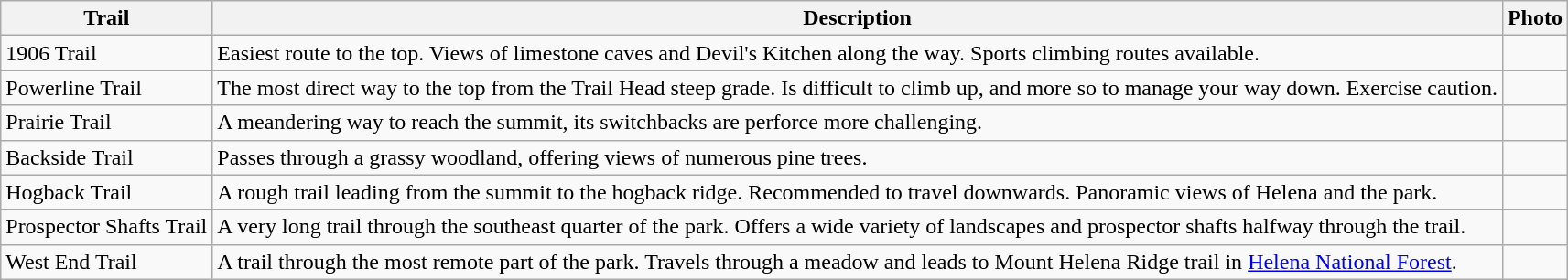<table class="wikitable">
<tr>
<th>Trail</th>
<th>Description</th>
<th>Photo</th>
</tr>
<tr>
<td>1906 Trail</td>
<td>Easiest route to the top. Views of limestone caves and Devil's Kitchen along the way. Sports climbing routes available.</td>
<td></td>
</tr>
<tr>
<td>Powerline Trail</td>
<td>The most direct way to the top from the Trail Head steep grade. Is difficult to climb up, and more so to manage your way down. Exercise caution.</td>
<td></td>
</tr>
<tr>
<td>Prairie Trail </td>
<td Views of prairie wildflowers and cliffs.>A meandering way to reach the summit, its switchbacks are perforce more challenging.</td>
</tr>
<tr>
<td>Backside Trail</td>
<td>Passes through a grassy woodland, offering views of numerous pine trees.</td>
<td></td>
</tr>
<tr>
<td>Hogback Trail</td>
<td>A rough trail leading from the summit to the hogback ridge. Recommended to travel downwards. Panoramic views of Helena and the park.</td>
<td></td>
</tr>
<tr>
<td>Prospector Shafts Trail </td>
<td>A very long trail through the southeast quarter of the park. Offers a wide variety of landscapes and prospector shafts halfway through the trail.</td>
<td></td>
</tr>
<tr>
<td>West End Trail </td>
<td>A trail through the most remote part of the park. Travels through a meadow and leads to Mount Helena Ridge trail in <a href='#'>Helena National Forest</a>.</td>
<td></td>
</tr>
</table>
